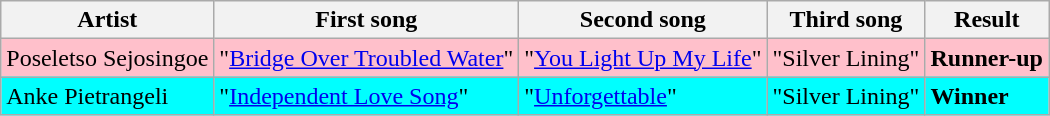<table class=wikitable>
<tr>
<th>Artist</th>
<th>First song</th>
<th>Second song</th>
<th>Third song</th>
<th>Result</th>
</tr>
<tr style="background:pink;">
<td>Poseletso Sejosingoe</td>
<td>"<a href='#'>Bridge Over Troubled Water</a>"</td>
<td>"<a href='#'>You Light Up My Life</a>"</td>
<td>"Silver Lining"</td>
<td><strong>Runner-up</strong></td>
</tr>
<tr style="background:cyan;">
<td>Anke Pietrangeli</td>
<td>"<a href='#'>Independent Love Song</a>"</td>
<td>"<a href='#'>Unforgettable</a>"</td>
<td>"Silver Lining"</td>
<td><strong>Winner</strong></td>
</tr>
</table>
